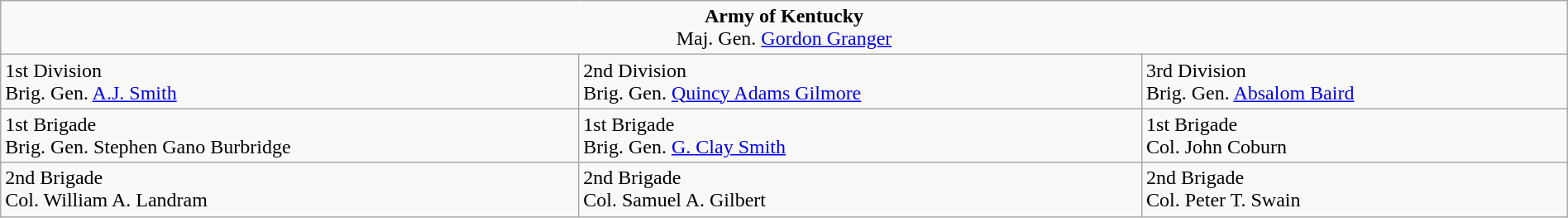<table class="wikitable" style="width:100%">
<tr>
<td colspan="3" align=center><strong>Army of Kentucky</strong><br>Maj. Gen. <a href='#'>Gordon Granger</a></td>
</tr>
<tr>
<td>1st Division<br>Brig. Gen. <a href='#'>A.J. Smith</a></td>
<td>2nd Division<br>Brig. Gen. <a href='#'>Quincy Adams Gilmore</a></td>
<td>3rd Division<br>Brig. Gen. <a href='#'>Absalom Baird</a></td>
</tr>
<tr>
<td>1st Brigade<br>Brig. Gen. Stephen Gano Burbridge</td>
<td>1st Brigade<br>Brig. Gen. <a href='#'>G. Clay Smith</a></td>
<td>1st Brigade<br>Col. John Coburn</td>
</tr>
<tr>
<td>2nd Brigade<br>Col. William A. Landram</td>
<td>2nd Brigade<br>Col. Samuel A. Gilbert</td>
<td>2nd Brigade<br>Col. Peter T. Swain</td>
</tr>
</table>
